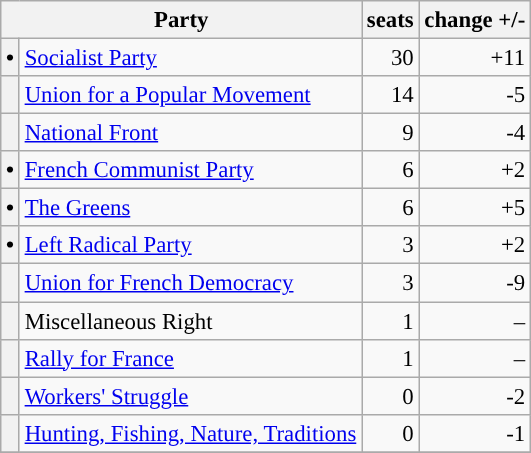<table class="wikitable" style="font-size: 95%;">
<tr>
<th colspan=2>Party</th>
<th>seats</th>
<th>change +/-</th>
</tr>
<tr>
<th style="background-color: "><span>•</span></th>
<td><a href='#'>Socialist Party</a></td>
<td align="right">30</td>
<td align="right">+11</td>
</tr>
<tr>
<th style="background-color: "></th>
<td><a href='#'>Union for a Popular Movement</a></td>
<td align="right">14</td>
<td align="right">-5</td>
</tr>
<tr>
<th style="background-color: "></th>
<td><a href='#'>National Front</a></td>
<td align="right">9</td>
<td align="right">-4</td>
</tr>
<tr>
<th style="background-color: "><span>•</span></th>
<td><a href='#'>French Communist Party</a></td>
<td align="right">6</td>
<td align="right">+2</td>
</tr>
<tr>
<th style="background-color: "><span>•</span></th>
<td><a href='#'>The Greens</a></td>
<td align="right">6</td>
<td align="right">+5</td>
</tr>
<tr>
<th style="background-color: "><span>•</span></th>
<td><a href='#'>Left Radical Party</a></td>
<td align="right">3</td>
<td align="right">+2</td>
</tr>
<tr>
<th style="background-color: "></th>
<td><a href='#'>Union for French Democracy</a></td>
<td align="right">3</td>
<td align="right">-9</td>
</tr>
<tr>
<th style="background-color: "></th>
<td>Miscellaneous Right</td>
<td align="right">1</td>
<td align="right">–</td>
</tr>
<tr>
<th style="background-color: "></th>
<td><a href='#'>Rally for France</a></td>
<td align="right">1</td>
<td align="right">–</td>
</tr>
<tr>
<th style="background-color: "></th>
<td><a href='#'>Workers' Struggle</a></td>
<td align="right">0</td>
<td align="right">-2</td>
</tr>
<tr>
<th style="background-color: "></th>
<td><a href='#'>Hunting, Fishing, Nature, Traditions</a></td>
<td align="right">0</td>
<td align="right">-1</td>
</tr>
<tr>
</tr>
</table>
